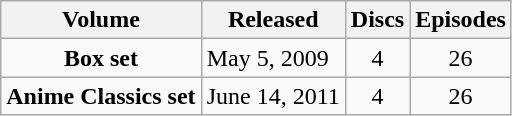<table class="wikitable">
<tr>
<th>Volume</th>
<th>Released</th>
<th>Discs</th>
<th>Episodes</th>
</tr>
<tr>
<td align=center><strong>Box set</strong></td>
<td>May 5, 2009</td>
<td align=center>4</td>
<td align=center>26</td>
</tr>
<tr>
<td align=center><strong>Anime Classics set</strong></td>
<td>June 14, 2011</td>
<td align=center>4</td>
<td align=center>26</td>
</tr>
</table>
